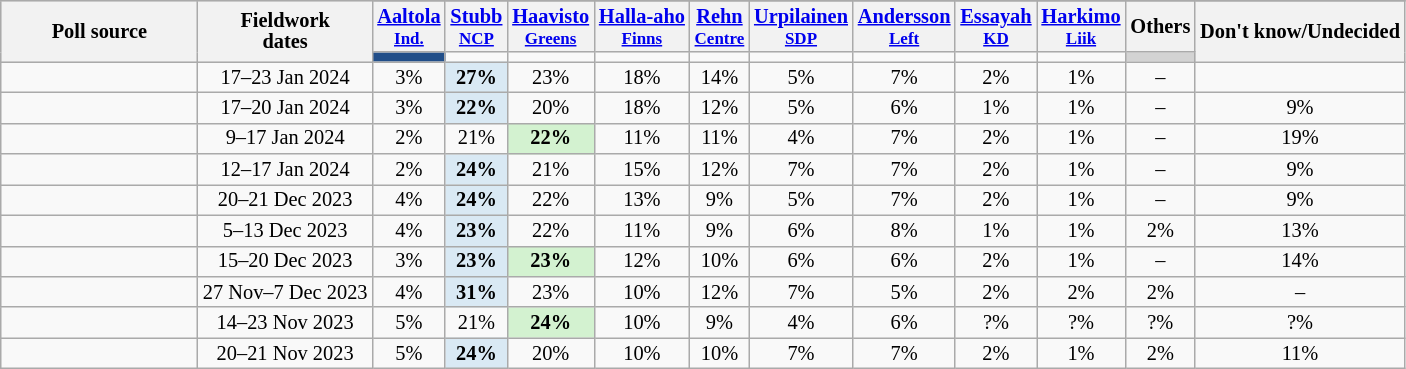<table class="wikitable" style="text-align:center;font-size:85%;line-height:14px;">
<tr bgcolor=lightgray>
<th rowspan="3" style="width:125px;">Poll source</th>
<th rowspan="3">Fieldwork<br>dates</th>
</tr>
<tr>
<th><a href='#'>Aaltola</a><br><small><a href='#'>Ind.</a></small></th>
<th><a href='#'>Stubb</a><br><small><a href='#'>NCP</a></small></th>
<th><a href='#'>Haavisto</a><br><small><a href='#'>Greens</a></small></th>
<th><a href='#'>Halla-aho</a><br><small><a href='#'>Finns</a></small></th>
<th><a href='#'>Rehn</a><br><small><a href='#'>Centre</a></small></th>
<th><a href='#'>Urpilainen</a><br><small><a href='#'>SDP</a></small></th>
<th><a href='#'>Andersson</a><br><small><a href='#'>Left</a></small></th>
<th><a href='#'>Essayah</a><br><small><a href='#'>KD</a></small></th>
<th><a href='#'>Harkimo</a><br><small><a href='#'>Liik</a></small></th>
<th>Others</th>
<th rowspan="2">Don't know/Undecided</th>
</tr>
<tr>
<td bgcolor=#214E89></td>
<td bgcolor=></td>
<td bgcolor=></td>
<td bgcolor=></td>
<td bgcolor=></td>
<td bgcolor=></td>
<td bgcolor=></td>
<td bgcolor=></td>
<td bgcolor=></td>
<td bgcolor=lightgray></td>
</tr>
<tr>
<td></td>
<td>17–23 Jan 2024</td>
<td>3%</td>
<td style="background:#D9E9F4;"><strong>27%</strong></td>
<td>23%</td>
<td>18%</td>
<td>14%</td>
<td>5%</td>
<td>7%</td>
<td>2%</td>
<td>1%</td>
<td>–</td>
<td></td>
</tr>
<tr>
<td></td>
<td>17–20 Jan 2024</td>
<td>3%</td>
<td style="background:#D9E9F4;"><strong>22%</strong></td>
<td>20%</td>
<td>18%</td>
<td>12%</td>
<td>5%</td>
<td>6%</td>
<td>1%</td>
<td>1%</td>
<td>–</td>
<td>9%</td>
</tr>
<tr>
<td></td>
<td>9–17 Jan 2024</td>
<td>2%</td>
<td>21%</td>
<td style="background:#D3F2D0"><strong>22%</strong></td>
<td>11%</td>
<td>11%</td>
<td>4%</td>
<td>7%</td>
<td>2%</td>
<td>1%</td>
<td>–</td>
<td>19%</td>
</tr>
<tr>
<td></td>
<td>12–17 Jan 2024</td>
<td>2%</td>
<td style="background:#D9E9F4;"><strong>24%</strong></td>
<td>21%</td>
<td>15%</td>
<td>12%</td>
<td>7%</td>
<td>7%</td>
<td>2%</td>
<td>1%</td>
<td>–</td>
<td>9%</td>
</tr>
<tr>
<td></td>
<td>20–21 Dec 2023</td>
<td>4%</td>
<td style="background:#D9E9F4;"><strong>24%</strong></td>
<td>22%</td>
<td>13%</td>
<td>9%</td>
<td>5%</td>
<td>7%</td>
<td>2%</td>
<td>1%</td>
<td>–</td>
<td>9%</td>
</tr>
<tr>
<td></td>
<td>5–13 Dec 2023</td>
<td>4%</td>
<td style="background:#D9E9F4;"><strong>23%</strong></td>
<td>22%</td>
<td>11%</td>
<td>9%</td>
<td>6%</td>
<td>8%</td>
<td>1%</td>
<td>1%</td>
<td>2%</td>
<td>13%</td>
</tr>
<tr>
<td></td>
<td>15–20 Dec 2023</td>
<td>3%</td>
<td style="background:#D9E9F4;"><strong>23%</strong></td>
<td style="background:#D3F2D0"><strong>23%</strong></td>
<td>12%</td>
<td>10%</td>
<td>6%</td>
<td>6%</td>
<td>2%</td>
<td>1%</td>
<td>–</td>
<td>14%</td>
</tr>
<tr>
<td></td>
<td>27 Nov–7 Dec 2023</td>
<td>4%</td>
<td style="background:#D9E9F4;"><strong>31%</strong></td>
<td>23%</td>
<td>10%</td>
<td>12%</td>
<td>7%</td>
<td>5%</td>
<td>2%</td>
<td>2%</td>
<td>2%</td>
<td>–</td>
</tr>
<tr>
<td></td>
<td>14–23 Nov 2023</td>
<td>5%</td>
<td>21%</td>
<td style="background:#D3F2D0"><strong>24%</strong></td>
<td>10%</td>
<td>9%</td>
<td>4%</td>
<td>6%</td>
<td>?%</td>
<td>?%</td>
<td>?%</td>
<td>?%</td>
</tr>
<tr>
<td></td>
<td>20–21 Nov 2023</td>
<td>5%</td>
<td style="background:#D9E9F4;"><strong>24%</strong></td>
<td>20%</td>
<td>10%</td>
<td>10%</td>
<td>7%</td>
<td>7%</td>
<td>2%</td>
<td>1%</td>
<td>2%</td>
<td>11%</td>
</tr>
</table>
